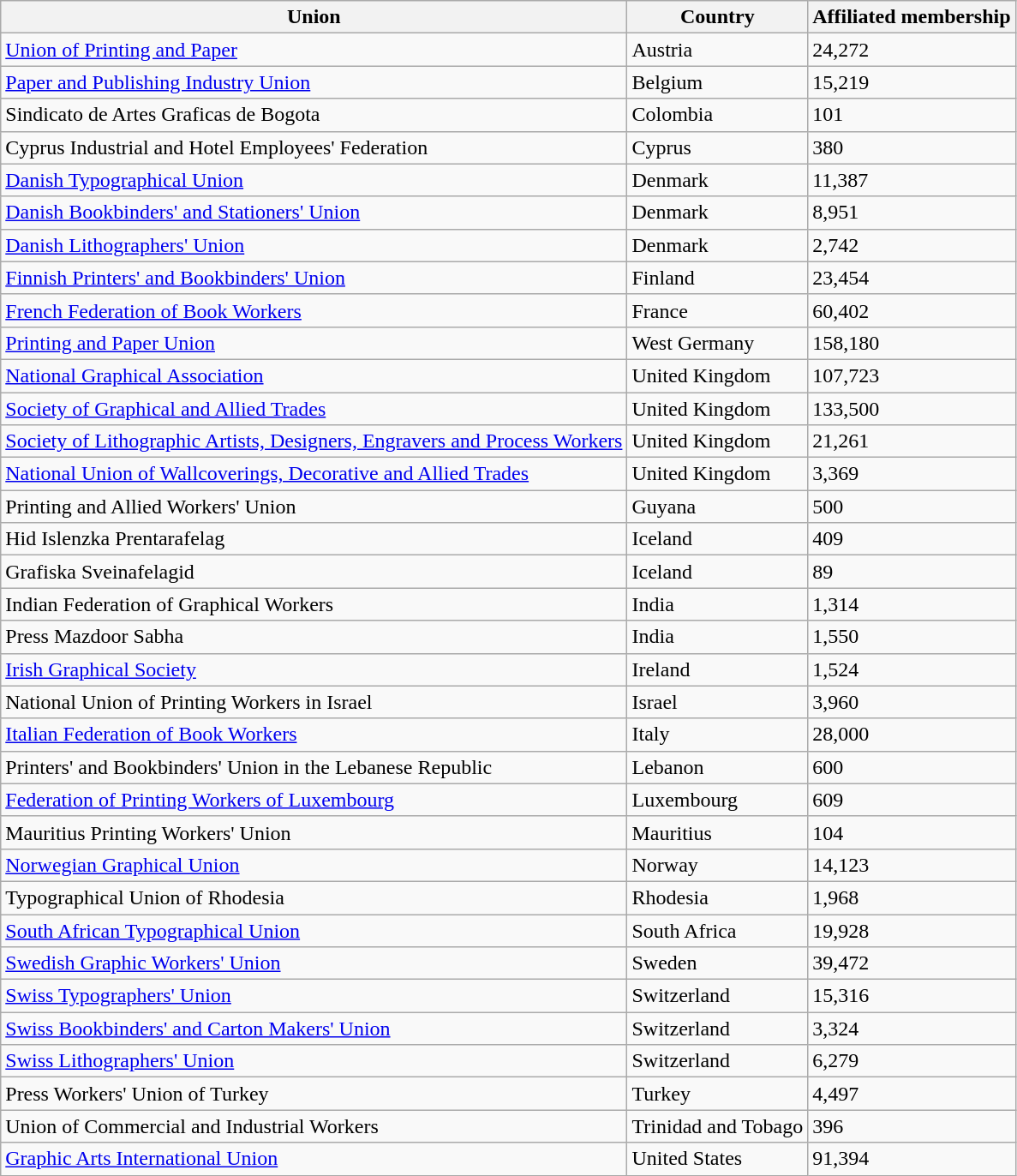<table class="wikitable sortable">
<tr>
<th>Union</th>
<th>Country</th>
<th>Affiliated membership</th>
</tr>
<tr>
<td><a href='#'>Union of Printing and Paper</a></td>
<td>Austria</td>
<td>24,272</td>
</tr>
<tr>
<td><a href='#'>Paper and Publishing Industry Union</a></td>
<td>Belgium</td>
<td>15,219</td>
</tr>
<tr>
<td>Sindicato de Artes Graficas de Bogota</td>
<td>Colombia</td>
<td>101</td>
</tr>
<tr>
<td>Cyprus Industrial and Hotel Employees' Federation</td>
<td>Cyprus</td>
<td>380</td>
</tr>
<tr>
<td><a href='#'>Danish Typographical Union</a></td>
<td>Denmark</td>
<td>11,387</td>
</tr>
<tr>
<td><a href='#'>Danish Bookbinders' and Stationers' Union</a></td>
<td>Denmark</td>
<td>8,951</td>
</tr>
<tr>
<td><a href='#'>Danish Lithographers' Union</a></td>
<td>Denmark</td>
<td>2,742</td>
</tr>
<tr>
<td><a href='#'>Finnish Printers' and Bookbinders' Union</a></td>
<td>Finland</td>
<td>23,454</td>
</tr>
<tr>
<td><a href='#'>French Federation of Book Workers</a></td>
<td>France</td>
<td>60,402</td>
</tr>
<tr>
<td><a href='#'>Printing and Paper Union</a></td>
<td>West Germany</td>
<td>158,180</td>
</tr>
<tr>
<td><a href='#'>National Graphical Association</a></td>
<td>United Kingdom</td>
<td>107,723</td>
</tr>
<tr>
<td><a href='#'>Society of Graphical and Allied Trades</a></td>
<td>United Kingdom</td>
<td>133,500</td>
</tr>
<tr>
<td><a href='#'>Society of Lithographic Artists, Designers, Engravers and Process Workers</a></td>
<td>United Kingdom</td>
<td>21,261</td>
</tr>
<tr>
<td><a href='#'>National Union of Wallcoverings, Decorative and Allied Trades</a></td>
<td>United Kingdom</td>
<td>3,369</td>
</tr>
<tr>
<td>Printing and Allied Workers' Union</td>
<td>Guyana</td>
<td>500</td>
</tr>
<tr>
<td>Hid Islenzka Prentarafelag</td>
<td>Iceland</td>
<td>409</td>
</tr>
<tr>
<td>Grafiska Sveinafelagid</td>
<td>Iceland</td>
<td>89</td>
</tr>
<tr>
<td>Indian Federation of Graphical Workers</td>
<td>India</td>
<td>1,314</td>
</tr>
<tr>
<td>Press Mazdoor Sabha</td>
<td>India</td>
<td>1,550</td>
</tr>
<tr>
<td><a href='#'>Irish Graphical Society</a></td>
<td>Ireland</td>
<td>1,524</td>
</tr>
<tr>
<td>National Union of Printing Workers in Israel</td>
<td>Israel</td>
<td>3,960</td>
</tr>
<tr>
<td><a href='#'>Italian Federation of Book Workers</a></td>
<td>Italy</td>
<td>28,000</td>
</tr>
<tr>
<td>Printers' and Bookbinders' Union in the Lebanese Republic</td>
<td>Lebanon</td>
<td>600</td>
</tr>
<tr>
<td><a href='#'>Federation of Printing Workers of Luxembourg</a></td>
<td>Luxembourg</td>
<td>609</td>
</tr>
<tr>
<td>Mauritius Printing Workers' Union</td>
<td>Mauritius</td>
<td>104</td>
</tr>
<tr>
<td><a href='#'>Norwegian Graphical Union</a></td>
<td>Norway</td>
<td>14,123</td>
</tr>
<tr>
<td>Typographical Union of Rhodesia</td>
<td>Rhodesia</td>
<td>1,968</td>
</tr>
<tr>
<td><a href='#'>South African Typographical Union</a></td>
<td>South Africa</td>
<td>19,928</td>
</tr>
<tr>
<td><a href='#'>Swedish Graphic Workers' Union</a></td>
<td>Sweden</td>
<td>39,472</td>
</tr>
<tr>
<td><a href='#'>Swiss Typographers' Union</a></td>
<td>Switzerland</td>
<td>15,316</td>
</tr>
<tr>
<td><a href='#'>Swiss Bookbinders' and Carton Makers' Union</a></td>
<td>Switzerland</td>
<td>3,324</td>
</tr>
<tr>
<td><a href='#'>Swiss Lithographers' Union</a></td>
<td>Switzerland</td>
<td>6,279</td>
</tr>
<tr>
<td>Press Workers' Union of Turkey</td>
<td>Turkey</td>
<td>4,497</td>
</tr>
<tr>
<td>Union of Commercial and Industrial Workers</td>
<td>Trinidad and Tobago</td>
<td>396</td>
</tr>
<tr>
<td><a href='#'>Graphic Arts International Union</a></td>
<td>United States</td>
<td>91,394</td>
</tr>
</table>
